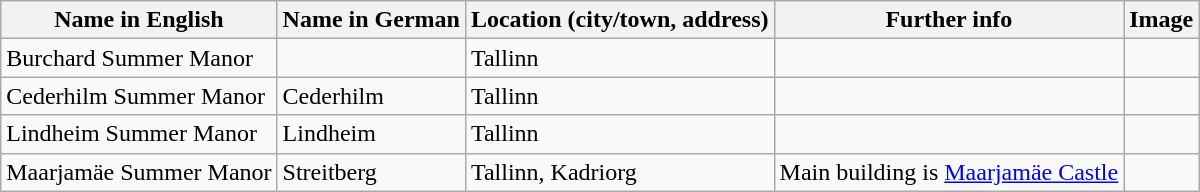<table class="wikitable sortable">
<tr>
<th>Name in English</th>
<th>Name in German</th>
<th>Location (city/town, address)</th>
<th>Further info</th>
<th>Image</th>
</tr>
<tr>
<td>Burchard Summer Manor</td>
<td></td>
<td>Tallinn</td>
<td></td>
<td></td>
</tr>
<tr>
<td>Cederhilm Summer Manor</td>
<td>Cederhilm</td>
<td>Tallinn</td>
<td></td>
<td></td>
</tr>
<tr>
<td>Lindheim Summer Manor</td>
<td>Lindheim</td>
<td>Tallinn</td>
<td></td>
<td></td>
</tr>
<tr>
<td>Maarjamäe Summer Manor</td>
<td>Streitberg</td>
<td>Tallinn, Kadriorg</td>
<td>Main building is <a href='#'>Maarjamäe Castle</a></td>
<td></td>
</tr>
</table>
